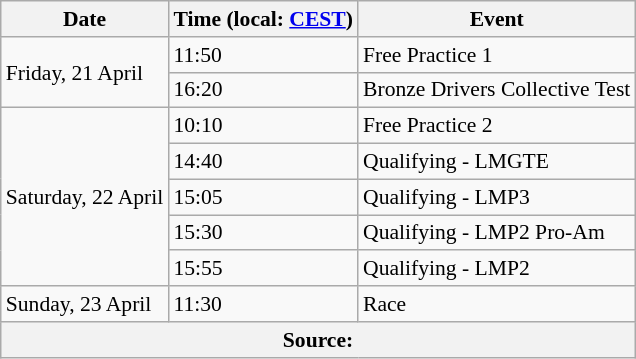<table class="wikitable" style="font-size: 90%;">
<tr>
<th>Date</th>
<th>Time (local: <a href='#'>CEST</a>)</th>
<th>Event</th>
</tr>
<tr>
<td rowspan="2">Friday, 21 April</td>
<td>11:50</td>
<td>Free Practice 1</td>
</tr>
<tr>
<td>16:20</td>
<td>Bronze Drivers Collective Test</td>
</tr>
<tr>
<td rowspan="5">Saturday, 22 April</td>
<td>10:10</td>
<td>Free Practice 2</td>
</tr>
<tr>
<td>14:40</td>
<td>Qualifying - LMGTE</td>
</tr>
<tr>
<td>15:05</td>
<td>Qualifying - LMP3</td>
</tr>
<tr>
<td>15:30</td>
<td>Qualifying - LMP2 Pro-Am</td>
</tr>
<tr>
<td>15:55</td>
<td>Qualifying - LMP2</td>
</tr>
<tr>
<td>Sunday, 23 April</td>
<td>11:30</td>
<td>Race</td>
</tr>
<tr>
<th colspan="3">Source:</th>
</tr>
</table>
